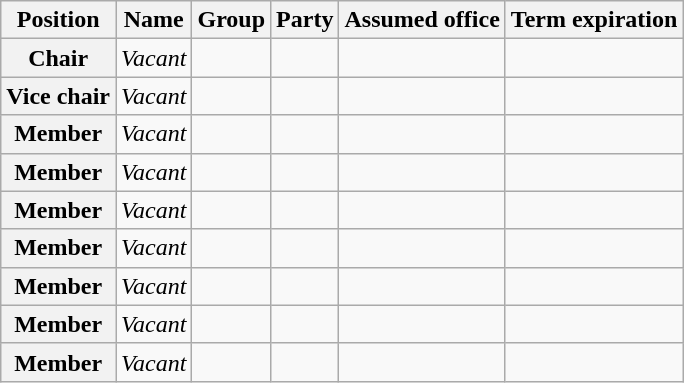<table class="wikitable sortable" style="text-align:center">
<tr>
<th>Position</th>
<th>Name</th>
<th>Group</th>
<th>Party</th>
<th>Assumed office</th>
<th>Term expiration</th>
</tr>
<tr>
<th>Chair</th>
<td><em>Vacant</em></td>
<td></td>
<td></td>
<td></td>
<td></td>
</tr>
<tr>
<th>Vice chair</th>
<td><em>Vacant</em></td>
<td></td>
<td></td>
<td></td>
<td></td>
</tr>
<tr>
<th>Member</th>
<td><em>Vacant</em></td>
<td></td>
<td></td>
<td></td>
<td></td>
</tr>
<tr>
<th>Member</th>
<td><em>Vacant</em></td>
<td></td>
<td></td>
<td></td>
<td></td>
</tr>
<tr>
<th>Member</th>
<td><em>Vacant</em></td>
<td></td>
<td></td>
<td></td>
<td></td>
</tr>
<tr>
<th>Member</th>
<td><em>Vacant</em></td>
<td></td>
<td></td>
<td></td>
<td></td>
</tr>
<tr>
<th>Member</th>
<td><em>Vacant</em></td>
<td></td>
<td></td>
<td></td>
<td></td>
</tr>
<tr>
<th>Member</th>
<td><em>Vacant</em></td>
<td></td>
<td></td>
<td></td>
<td></td>
</tr>
<tr>
<th>Member</th>
<td><em>Vacant</em></td>
<td></td>
<td></td>
<td></td>
<td></td>
</tr>
</table>
